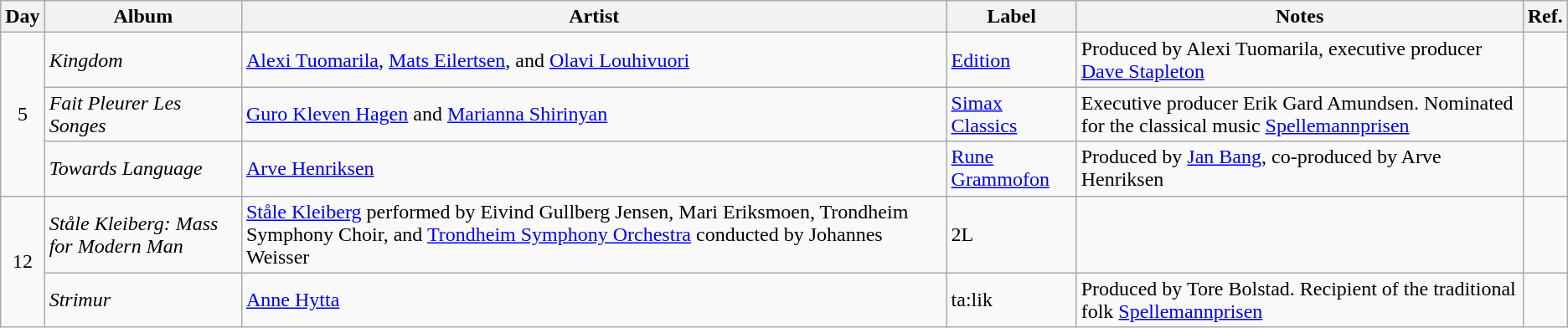<table class="wikitable">
<tr>
<th>Day</th>
<th>Album</th>
<th>Artist</th>
<th>Label</th>
<th>Notes</th>
<th>Ref.</th>
</tr>
<tr>
<td rowspan="3" style="text-align:center;">5</td>
<td><em>Kingdom</em></td>
<td><a href='#'>Alexi Tuomarila</a>, <a href='#'>Mats Eilertsen</a>, and <a href='#'>Olavi Louhivuori</a></td>
<td><a href='#'>Edition</a></td>
<td>Produced by Alexi Tuomarila, executive producer <a href='#'>Dave Stapleton</a></td>
<td style="text-align:center;"></td>
</tr>
<tr>
<td><em>Fait Pleurer Les Songes</em></td>
<td><a href='#'>Guro Kleven Hagen</a> and <a href='#'>Marianna Shirinyan</a></td>
<td><a href='#'>Simax Classics</a></td>
<td>Executive producer Erik Gard Amundsen. Nominated for the classical music <a href='#'>Spellemannprisen</a></td>
<td style="text-align:center;"></td>
</tr>
<tr>
<td><em>Towards Language</em></td>
<td><a href='#'>Arve Henriksen</a></td>
<td><a href='#'>Rune Grammofon</a></td>
<td>Produced by <a href='#'>Jan Bang</a>, co-produced by Arve Henriksen</td>
<td style="text-align:center;"></td>
</tr>
<tr>
<td rowspan="2" style="text-align:center;">12</td>
<td><em>Ståle Kleiberg: Mass for Modern Man</em></td>
<td><a href='#'>Ståle Kleiberg</a> performed by Eivind Gullberg Jensen, Mari Eriksmoen, Trondheim Symphony Choir, and <a href='#'>Trondheim Symphony Orchestra</a> conducted by Johannes Weisser</td>
<td>2L</td>
<td></td>
<td style="text-align:center;"></td>
</tr>
<tr>
<td><em>Strimur</em></td>
<td><a href='#'>Anne Hytta</a></td>
<td>ta:lik</td>
<td>Produced by Tore Bolstad. Recipient of the traditional folk <a href='#'>Spellemannprisen</a></td>
<td style="text-align:center;"></td>
</tr>
</table>
